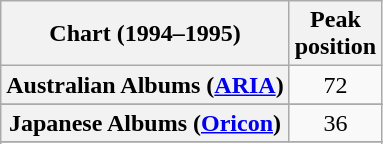<table class="wikitable sortable plainrowheaders" style="text-align:center">
<tr>
<th scope="col">Chart (1994–1995)</th>
<th scope="col">Peak<br> position</th>
</tr>
<tr>
<th scope="row">Australian Albums (<a href='#'>ARIA</a>)</th>
<td>72</td>
</tr>
<tr>
</tr>
<tr>
<th scope="row">Japanese Albums (<a href='#'>Oricon</a>)</th>
<td align="center">36</td>
</tr>
<tr>
</tr>
<tr>
</tr>
</table>
